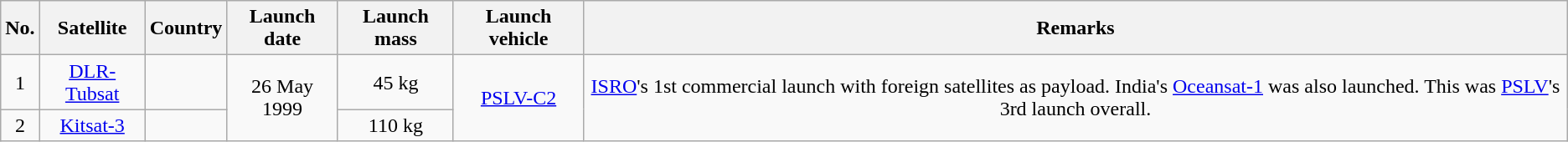<table class="wikitable sortable mw-collapsible" style="text-align: center;">
<tr>
<th>No.</th>
<th>Satellite</th>
<th scope="col">Country</th>
<th scope="col">Launch date</th>
<th scope="col">Launch mass</th>
<th>Launch vehicle</th>
<th>Remarks</th>
</tr>
<tr>
<td>1</td>
<td><a href='#'>DLR-Tubsat</a></td>
<td></td>
<td rowspan="2">26 May 1999</td>
<td>45 kg</td>
<td rowspan="2"><a href='#'>PSLV-C2</a></td>
<td rowspan="2"><a href='#'>ISRO</a>'s 1st commercial launch with foreign satellites as payload. India's <a href='#'>Oceansat-1</a> was also launched. This was <a href='#'>PSLV</a>'s 3rd launch overall.</td>
</tr>
<tr>
<td>2</td>
<td><a href='#'>Kitsat-3</a></td>
<td></td>
<td>110 kg</td>
</tr>
</table>
